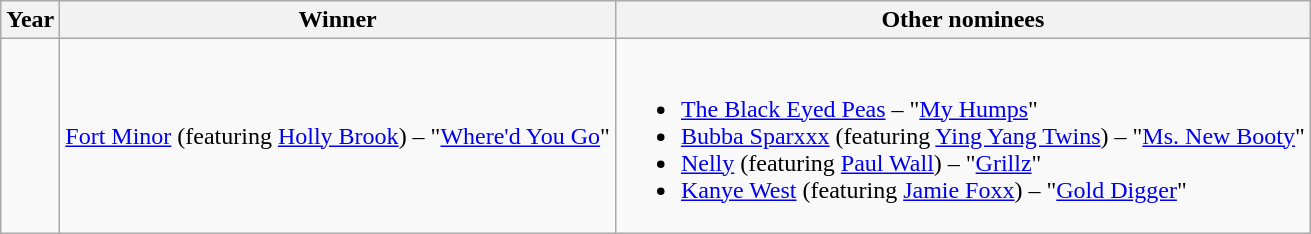<table class="wikitable">
<tr>
<th>Year</th>
<th>Winner</th>
<th>Other nominees</th>
</tr>
<tr>
<td></td>
<td><a href='#'>Fort Minor</a> (featuring <a href='#'>Holly Brook</a>) – "<a href='#'>Where'd You Go</a>"</td>
<td><br><ul><li><a href='#'>The Black Eyed Peas</a> – "<a href='#'>My Humps</a>"</li><li><a href='#'>Bubba Sparxxx</a> (featuring <a href='#'>Ying Yang Twins</a>) – "<a href='#'>Ms. New Booty</a>"</li><li><a href='#'>Nelly</a> (featuring <a href='#'>Paul Wall</a>) – "<a href='#'>Grillz</a>"</li><li><a href='#'>Kanye West</a> (featuring <a href='#'>Jamie Foxx</a>) – "<a href='#'>Gold Digger</a>"</li></ul></td>
</tr>
</table>
